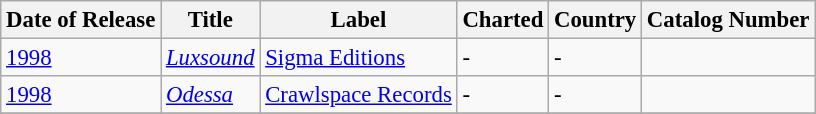<table class="wikitable" style="font-size: 95%;">
<tr>
<th>Date of Release</th>
<th>Title</th>
<th>Label</th>
<th>Charted</th>
<th>Country</th>
<th>Catalog Number</th>
</tr>
<tr>
<td><a href='#'>1998</a></td>
<td><em><a href='#'>Luxsound</a></em></td>
<td><a href='#'>Sigma Editions</a></td>
<td>-</td>
<td>-</td>
<td></td>
</tr>
<tr>
<td><a href='#'>1998</a></td>
<td><em><a href='#'>Odessa</a></em></td>
<td><a href='#'>Crawlspace Records</a></td>
<td>-</td>
<td>-</td>
<td></td>
</tr>
<tr>
</tr>
</table>
